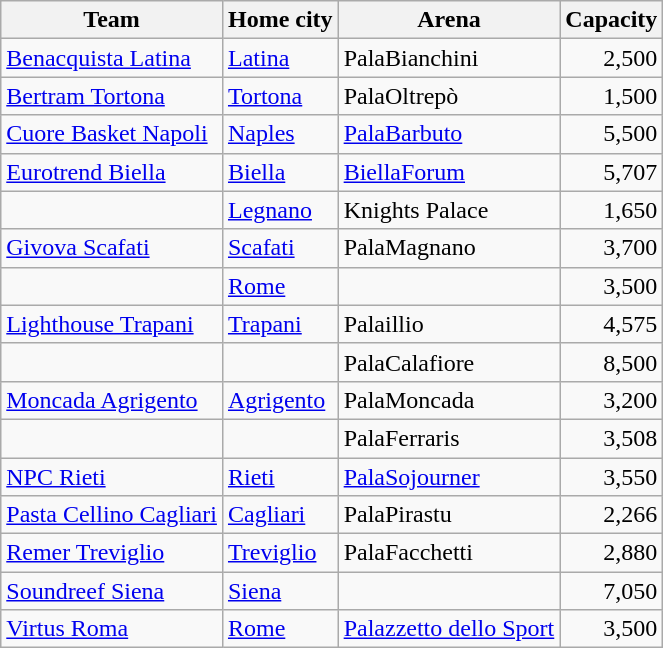<table class="wikitable sortable" style="margin:1em 2em 1em 1em;">
<tr>
<th>Team</th>
<th>Home city</th>
<th>Arena</th>
<th>Capacity</th>
</tr>
<tr>
<td><a href='#'>Benacquista Latina</a></td>
<td><a href='#'>Latina</a></td>
<td>PalaBianchini</td>
<td align=right>2,500</td>
</tr>
<tr>
<td><a href='#'>Bertram Tortona</a></td>
<td><a href='#'>Tortona</a></td>
<td>PalaOltrepò</td>
<td align=right>1,500</td>
</tr>
<tr>
<td><a href='#'>Cuore Basket Napoli</a></td>
<td><a href='#'>Naples</a></td>
<td><a href='#'>PalaBarbuto</a></td>
<td align=right>5,500</td>
</tr>
<tr>
<td><a href='#'>Eurotrend Biella</a></td>
<td><a href='#'>Biella</a></td>
<td><a href='#'>BiellaForum</a></td>
<td align=right>5,707</td>
</tr>
<tr>
<td></td>
<td><a href='#'>Legnano</a></td>
<td>Knights Palace</td>
<td align=right>1,650</td>
</tr>
<tr>
<td><a href='#'>Givova Scafati</a></td>
<td><a href='#'>Scafati</a></td>
<td>PalaMagnano</td>
<td align=right>3,700</td>
</tr>
<tr>
<td></td>
<td><a href='#'>Rome</a></td>
<td></td>
<td align=right>3,500</td>
</tr>
<tr>
<td><a href='#'>Lighthouse Trapani</a></td>
<td><a href='#'>Trapani</a></td>
<td>Palaillio</td>
<td align=right>4,575</td>
</tr>
<tr>
<td></td>
<td></td>
<td>PalaCalafiore</td>
<td align=right>8,500</td>
</tr>
<tr>
<td><a href='#'>Moncada Agrigento</a></td>
<td><a href='#'>Agrigento</a></td>
<td>PalaMoncada</td>
<td align=right>3,200</td>
</tr>
<tr>
<td></td>
<td></td>
<td>PalaFerraris</td>
<td align=right>3,508</td>
</tr>
<tr>
<td><a href='#'>NPC Rieti</a></td>
<td><a href='#'>Rieti</a></td>
<td><a href='#'>PalaSojourner</a></td>
<td align=right>3,550</td>
</tr>
<tr>
<td><a href='#'>Pasta Cellino Cagliari</a></td>
<td><a href='#'>Cagliari</a></td>
<td>PalaPirastu</td>
<td align=right>2,266</td>
</tr>
<tr>
<td><a href='#'>Remer Treviglio</a></td>
<td><a href='#'>Treviglio</a></td>
<td>PalaFacchetti</td>
<td align=right>2,880</td>
</tr>
<tr>
<td><a href='#'>Soundreef Siena</a></td>
<td><a href='#'>Siena</a></td>
<td></td>
<td align=right>7,050</td>
</tr>
<tr>
<td><a href='#'>Virtus Roma</a></td>
<td><a href='#'>Rome</a></td>
<td><a href='#'>Palazzetto dello Sport</a></td>
<td align=right>3,500</td>
</tr>
</table>
